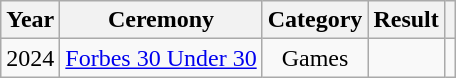<table class="wikitable plainrowheaders" style="text-align:center;">
<tr>
<th>Year</th>
<th>Ceremony</th>
<th>Category</th>
<th>Result</th>
<th></th>
</tr>
<tr>
<td>2024</td>
<td><a href='#'>Forbes 30 Under 30</a></td>
<td>Games</td>
<td></td>
<td align="center"></td>
</tr>
</table>
